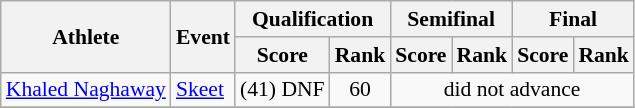<table class="wikitable" style="font-size:90%">
<tr>
<th rowspan="2">Athlete</th>
<th rowspan="2">Event</th>
<th colspan="2">Qualification</th>
<th colspan="2">Semifinal</th>
<th colspan="2">Final</th>
</tr>
<tr>
<th>Score</th>
<th>Rank</th>
<th>Score</th>
<th>Rank</th>
<th>Score</th>
<th>Rank</th>
</tr>
<tr>
<td rowspan=1><a href='#'>Khaled Naghaway</a></td>
<td><a href='#'>Skeet</a></td>
<td align="center">(41) DNF</td>
<td align="center">60</td>
<td colspan="4"  align="center">did not advance</td>
</tr>
<tr>
</tr>
</table>
